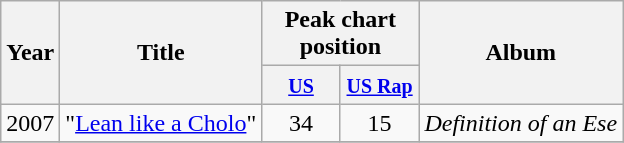<table class="wikitable">
<tr>
<th align=center rowspan=2>Year</th>
<th align=center rowspan=2>Title</th>
<th align=center colspan=2>Peak chart position</th>
<th align=center rowspan=2>Album</th>
</tr>
<tr>
<th align=center width=45><small><a href='#'>US</a></small></th>
<th align=center width=45><small><a href='#'>US Rap</a></small></th>
</tr>
<tr>
<td align=center>2007</td>
<td align=left>"<a href='#'>Lean like a Cholo</a>"</td>
<td align=center>34</td>
<td align=center>15</td>
<td align=left><em>Definition of an Ese</em></td>
</tr>
<tr>
</tr>
</table>
